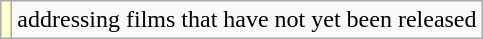<table class="wikitable">
<tr>
<td style="background:#FFFFCC;"></td>
<td>addressing films that have not yet been released</td>
</tr>
</table>
